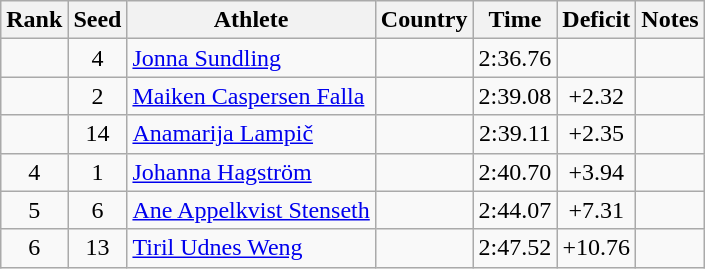<table class="wikitable sortable" style="text-align:center">
<tr>
<th>Rank</th>
<th>Seed</th>
<th>Athlete</th>
<th>Country</th>
<th>Time</th>
<th>Deficit</th>
<th>Notes</th>
</tr>
<tr>
<td></td>
<td>4</td>
<td align=left><a href='#'>Jonna Sundling</a></td>
<td align=left></td>
<td>2:36.76</td>
<td></td>
<td></td>
</tr>
<tr>
<td></td>
<td>2</td>
<td align=left><a href='#'>Maiken Caspersen Falla</a></td>
<td align=left></td>
<td>2:39.08</td>
<td>+2.32</td>
<td></td>
</tr>
<tr>
<td></td>
<td>14</td>
<td align=left><a href='#'>Anamarija Lampič</a></td>
<td align=left></td>
<td>2:39.11</td>
<td>+2.35</td>
<td></td>
</tr>
<tr>
<td>4</td>
<td>1</td>
<td align=left><a href='#'>Johanna Hagström</a></td>
<td align=left></td>
<td>2:40.70</td>
<td>+3.94</td>
<td></td>
</tr>
<tr>
<td>5</td>
<td>6</td>
<td align=left><a href='#'>Ane Appelkvist Stenseth</a></td>
<td align=left></td>
<td>2:44.07</td>
<td>+7.31</td>
<td></td>
</tr>
<tr>
<td>6</td>
<td>13</td>
<td align=left><a href='#'>Tiril Udnes Weng</a></td>
<td align=left></td>
<td>2:47.52</td>
<td>+10.76</td>
<td></td>
</tr>
</table>
